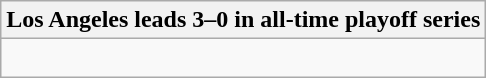<table class="wikitable collapsible collapsed">
<tr>
<th>Los Angeles leads 3–0 in all-time playoff series</th>
</tr>
<tr>
<td><br>

</td>
</tr>
</table>
